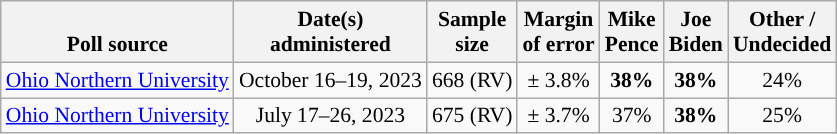<table class="wikitable sortable mw-datatable" style="font-size:90%;text-align:center;line-height:17px">
<tr valign=bottom>
<th>Poll source</th>
<th>Date(s)<br>administered</th>
<th>Sample<br>size</th>
<th>Margin<br>of error</th>
<th class="unsortable">Mike<br>Pence<br></th>
<th class="unsortable">Joe<br>Biden<br></th>
<th class="unsortable">Other /<br>Undecided</th>
</tr>
<tr>
<td><a href='#'>Ohio Northern University</a></td>
<td data-sort-value="2023-10-30">October 16–19, 2023</td>
<td>668 (RV)</td>
<td>± 3.8%</td>
<td><strong>38%</strong></td>
<td><strong>38%</strong></td>
<td>24%</td>
</tr>
<tr>
<td style="text-align:left;"><a href='#'>Ohio Northern University</a></td>
<td data-sort-value="2023-07-26">July 17–26, 2023</td>
<td>675 (RV)</td>
<td>± 3.7%</td>
<td>37%</td>
<td style="color:black;background-color:"><strong>38%</strong></td>
<td>25%</td>
</tr>
</table>
